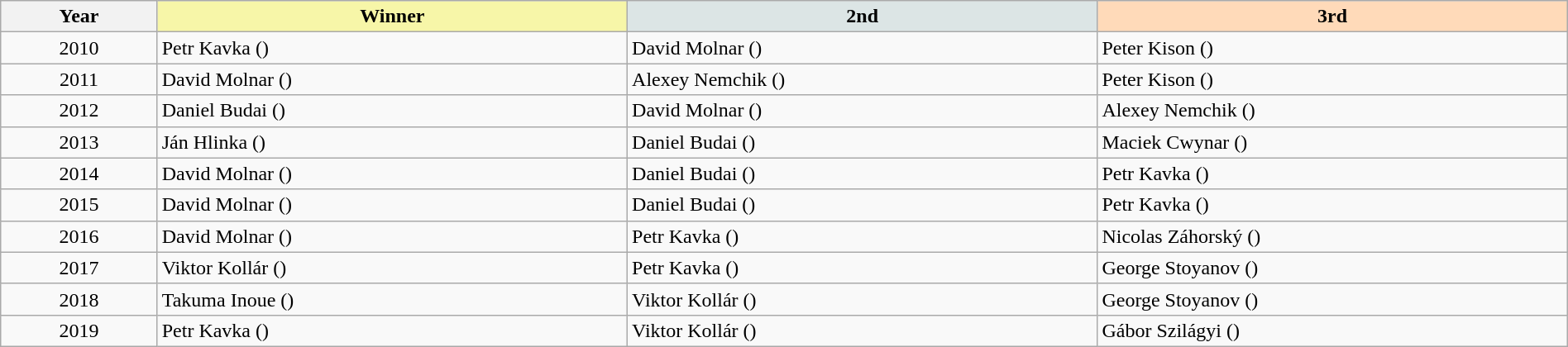<table class="wikitable" width=100%>
<tr>
<th width=10%>Year</th>
<th style="background-color: #F7F6A8;" width=30%>Winner</th>
<th style="background-color: #DCE5E5;" width=30%>2nd</th>
<th style="background-color: #FFDAB9;" width=30%>3rd</th>
</tr>
<tr>
<td align=center>2010</td>
<td>Petr Kavka ()</td>
<td>David Molnar ()</td>
<td>Peter Kison ()</td>
</tr>
<tr>
<td align=center>2011</td>
<td>David Molnar ()</td>
<td>Alexey Nemchik ()</td>
<td>Peter Kison ()</td>
</tr>
<tr>
<td align=center>2012</td>
<td>Daniel Budai ()</td>
<td>David Molnar ()</td>
<td>Alexey Nemchik ()</td>
</tr>
<tr>
<td align=center>2013</td>
<td>Ján Hlinka ()</td>
<td>Daniel Budai ()</td>
<td>Maciek Cwynar ()</td>
</tr>
<tr>
<td align=center>2014</td>
<td>David Molnar ()</td>
<td>Daniel Budai ()</td>
<td>Petr Kavka ()</td>
</tr>
<tr>
<td align=center>2015</td>
<td>David Molnar ()</td>
<td>Daniel Budai ()</td>
<td>Petr Kavka ()</td>
</tr>
<tr>
<td align=center>2016</td>
<td>David Molnar ()</td>
<td>Petr Kavka ()</td>
<td>Nicolas Záhorský ()</td>
</tr>
<tr>
<td align=center>2017</td>
<td>Viktor Kollár ()</td>
<td>Petr Kavka ()</td>
<td>George Stoyanov ()</td>
</tr>
<tr>
<td align=center>2018</td>
<td>Takuma Inoue ()</td>
<td>Viktor Kollár ()</td>
<td>George Stoyanov ()</td>
</tr>
<tr>
<td align=center>2019</td>
<td>Petr Kavka ()</td>
<td>Viktor Kollár ()</td>
<td>Gábor Szilágyi ()</td>
</tr>
</table>
